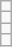<table class="wikitable">
<tr>
<td></td>
</tr>
<tr>
<td></td>
</tr>
<tr>
<td></td>
</tr>
<tr>
<td></td>
</tr>
</table>
